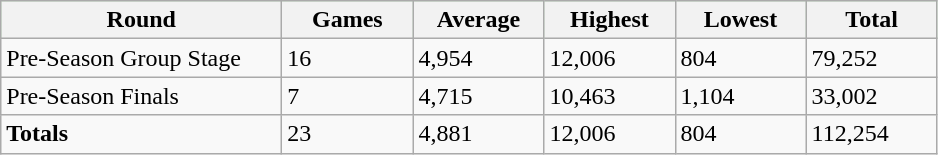<table class="wikitable">
<tr style="background:#c0ffc0;">
<th width=180>Round</th>
<th width=80>Games</th>
<th width=80>Average</th>
<th width=80>Highest</th>
<th width=80>Lowest</th>
<th width=80>Total</th>
</tr>
<tr>
<td style="text-align:left;">Pre-Season Group Stage</td>
<td>16</td>
<td>4,954</td>
<td>12,006</td>
<td>804</td>
<td>79,252</td>
</tr>
<tr>
<td style="text-align:left;">Pre-Season Finals</td>
<td>7</td>
<td>4,715</td>
<td>10,463</td>
<td>1,104</td>
<td>33,002</td>
</tr>
<tr>
<td style="text-align:left;"><strong>Totals</strong></td>
<td>23</td>
<td>4,881</td>
<td>12,006</td>
<td>804</td>
<td>112,254</td>
</tr>
</table>
